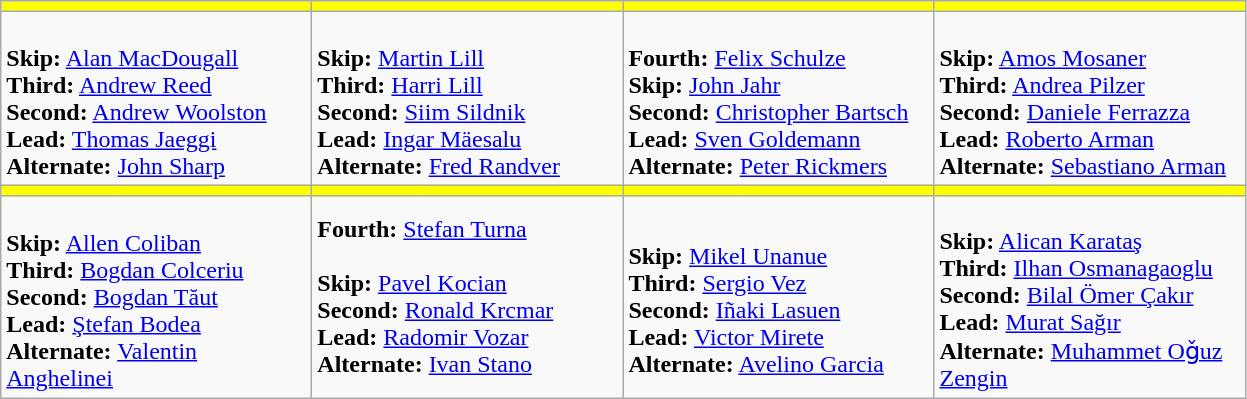<table class="wikitable">
<tr align=center>
<th style="background: yellow;" width=200></th>
<th style="background: yellow;" width=200></th>
<th style="background: yellow;" width=200></th>
<th style="background: yellow;" width=200></th>
</tr>
<tr>
<td><br><strong>Skip:</strong> <a href='#'>Alan MacDougall</a><br>
<strong>Third:</strong> <a href='#'>Andrew Reed</a><br>
<strong>Second:</strong> <a href='#'>Andrew Woolston</a><br>
<strong>Lead:</strong> <a href='#'>Thomas Jaeggi</a><br>
<strong>Alternate:</strong> <a href='#'>John Sharp</a></td>
<td><br><strong>Skip:</strong> <a href='#'>Martin Lill</a><br>
<strong>Third:</strong> <a href='#'>Harri Lill</a><br>
<strong>Second:</strong> <a href='#'>Siim Sildnik</a><br>
<strong>Lead:</strong> <a href='#'>Ingar Mäesalu</a><br>
<strong>Alternate:</strong> <a href='#'>Fred Randver</a></td>
<td><br><strong>Fourth:</strong> <a href='#'>Felix Schulze</a><br>
<strong>Skip:</strong> <a href='#'>John Jahr</a><br>
<strong>Second:</strong> <a href='#'>Christopher Bartsch</a><br>
<strong>Lead:</strong> <a href='#'>Sven Goldemann</a><br>
<strong>Alternate:</strong> <a href='#'>Peter Rickmers</a></td>
<td><br><strong>Skip:</strong> <a href='#'>Amos Mosaner</a><br>
<strong>Third:</strong> <a href='#'>Andrea Pilzer</a><br>
<strong>Second:</strong> <a href='#'>Daniele Ferrazza</a><br>
<strong>Lead:</strong> <a href='#'>Roberto Arman</a><br>
<strong>Alternate:</strong> <a href='#'>Sebastiano Arman</a></td>
</tr>
<tr align=center>
<th style="background: yellow;" width=200></th>
<th style="background: yellow;" width=200></th>
<th style="background: yellow;" width=200></th>
<th style="background: yellow;" width=200></th>
</tr>
<tr>
<td><br><strong>Skip:</strong> <a href='#'>Allen Coliban</a><br>
<strong>Third:</strong> <a href='#'>Bogdan Colceriu</a><br>
<strong>Second:</strong> <a href='#'>Bogdan Tăut</a><br>
<strong>Lead:</strong> <a href='#'>Ştefan Bodea</a><br>
<strong>Alternate:</strong> <a href='#'>Valentin Anghelinei</a></td>
<td><strong>Fourth:</strong> <a href='#'>Stefan Turna</a><br><br><strong>Skip:</strong> <a href='#'>Pavel Kocian</a><br>
<strong>Second:</strong> <a href='#'>Ronald Krcmar</a><br>
<strong>Lead:</strong> <a href='#'>Radomir Vozar</a><br>
<strong>Alternate:</strong> <a href='#'>Ivan Stano</a></td>
<td><br><strong>Skip:</strong> <a href='#'>Mikel Unanue</a><br>
<strong>Third:</strong> <a href='#'>Sergio Vez</a><br>
<strong>Second:</strong> <a href='#'>Iñaki Lasuen</a><br>
<strong>Lead:</strong> <a href='#'>Victor Mirete</a><br>
<strong>Alternate:</strong> <a href='#'>Avelino Garcia</a></td>
<td><br><strong>Skip:</strong> <a href='#'>Alican Karataş</a><br>
<strong>Third:</strong> <a href='#'>Ilhan Osmanagaoglu</a><br>
<strong>Second:</strong> <a href='#'>Bilal Ömer Çakır</a><br>
<strong>Lead:</strong> <a href='#'>Murat Sağır</a><br>
<strong>Alternate:</strong> <a href='#'>Muhammet Oǧuz Zengin</a></td>
</tr>
</table>
